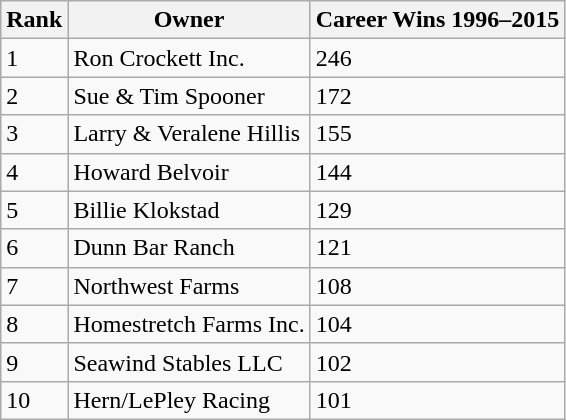<table class="wikitable">
<tr>
<th>Rank</th>
<th>Owner</th>
<th>Career Wins 1996–2015</th>
</tr>
<tr>
<td>1</td>
<td>Ron Crockett Inc.</td>
<td>246</td>
</tr>
<tr>
<td>2</td>
<td>Sue & Tim Spooner</td>
<td>172</td>
</tr>
<tr>
<td>3</td>
<td>Larry & Veralene Hillis</td>
<td>155</td>
</tr>
<tr>
<td>4</td>
<td>Howard Belvoir</td>
<td>144</td>
</tr>
<tr>
<td>5</td>
<td>Billie Klokstad</td>
<td>129</td>
</tr>
<tr>
<td>6</td>
<td>Dunn Bar Ranch</td>
<td>121</td>
</tr>
<tr>
<td>7</td>
<td>Northwest Farms</td>
<td>108</td>
</tr>
<tr>
<td>8</td>
<td>Homestretch Farms Inc.</td>
<td>104</td>
</tr>
<tr>
<td>9</td>
<td>Seawind Stables LLC</td>
<td>102</td>
</tr>
<tr>
<td>10</td>
<td>Hern/LePley Racing</td>
<td>101</td>
</tr>
</table>
